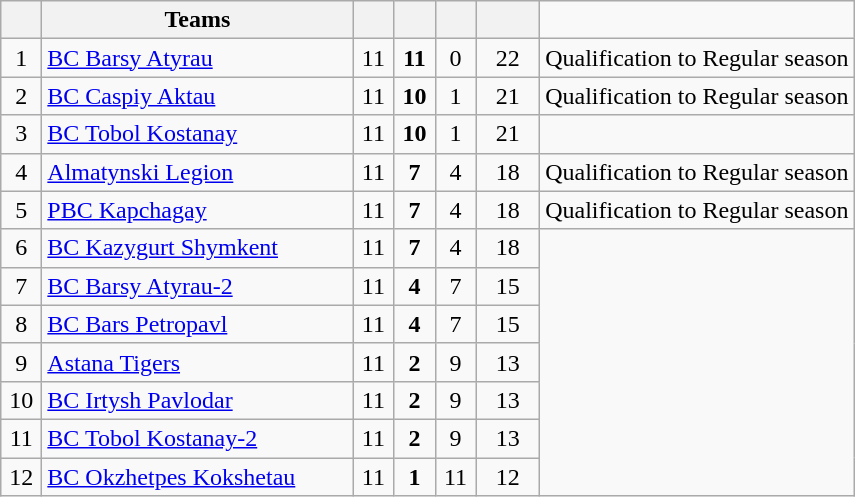<table class="wikitable" style="text-align: center;">
<tr>
<th width=20></th>
<th width=200>Teams</th>
<th width=20></th>
<th width=20></th>
<th width=20></th>
<th width=35></th>
</tr>
<tr>
<td>1</td>
<td align="left"><a href='#'>BC Barsy Atyrau</a></td>
<td>11</td>
<td><strong>11</strong></td>
<td>0</td>
<td>22</td>
<td>Qualification to Regular season</td>
</tr>
<tr>
<td>2</td>
<td align="left"><a href='#'>BC Caspiy Aktau</a></td>
<td>11</td>
<td><strong>10</strong></td>
<td>1</td>
<td>21</td>
<td>Qualification to Regular season</td>
</tr>
<tr>
<td>3</td>
<td align="left"><a href='#'>BC Tobol Kostanay</a></td>
<td>11</td>
<td><strong>10</strong></td>
<td>1</td>
<td>21</td>
</tr>
<tr>
<td>4</td>
<td align="left"><a href='#'>Almatynski Legion</a></td>
<td>11</td>
<td><strong>7</strong></td>
<td>4</td>
<td>18</td>
<td>Qualification to Regular season</td>
</tr>
<tr>
<td>5</td>
<td align="left"><a href='#'>PBC Kapchagay</a></td>
<td>11</td>
<td><strong>7</strong></td>
<td>4</td>
<td>18</td>
<td>Qualification to Regular season</td>
</tr>
<tr>
<td>6</td>
<td align="left"><a href='#'>BC Kazygurt Shymkent</a></td>
<td>11</td>
<td><strong>7</strong></td>
<td>4</td>
<td>18</td>
</tr>
<tr>
<td>7</td>
<td align="left"><a href='#'>BC Barsy Atyrau-2</a></td>
<td>11</td>
<td><strong>4</strong></td>
<td>7</td>
<td>15</td>
</tr>
<tr>
<td>8</td>
<td align="left"><a href='#'>BC Bars Petropavl</a></td>
<td>11</td>
<td><strong>4</strong></td>
<td>7</td>
<td>15</td>
</tr>
<tr>
<td>9</td>
<td align="left"><a href='#'>Astana Tigers</a></td>
<td>11</td>
<td><strong>2</strong></td>
<td>9</td>
<td>13</td>
</tr>
<tr>
<td>10</td>
<td align="left"><a href='#'>BC Irtysh Pavlodar</a></td>
<td>11</td>
<td><strong>2</strong></td>
<td>9</td>
<td>13</td>
</tr>
<tr>
<td>11</td>
<td align="left"><a href='#'>BC Tobol Kostanay-2</a></td>
<td>11</td>
<td><strong>2</strong></td>
<td>9</td>
<td>13</td>
</tr>
<tr>
<td>12</td>
<td align="left"><a href='#'>BC Okzhetpes Kokshetau</a></td>
<td>11</td>
<td><strong>1</strong></td>
<td>11</td>
<td>12</td>
</tr>
</table>
